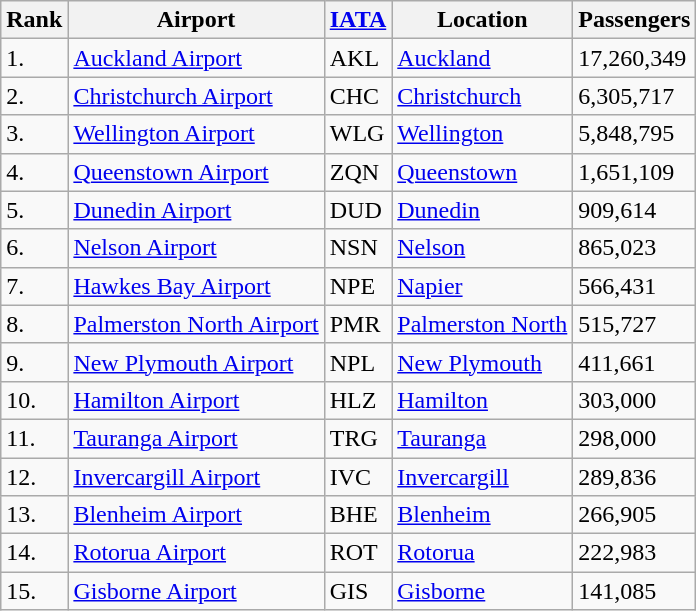<table class="wikitable">
<tr>
<th>Rank</th>
<th>Airport</th>
<th><a href='#'>IATA</a></th>
<th>Location</th>
<th>Passengers</th>
</tr>
<tr>
<td>1.</td>
<td><a href='#'>Auckland Airport</a></td>
<td>AKL</td>
<td><a href='#'>Auckland</a></td>
<td>17,260,349</td>
</tr>
<tr>
<td>2.</td>
<td><a href='#'>Christchurch Airport</a></td>
<td>CHC</td>
<td><a href='#'>Christchurch</a></td>
<td>6,305,717</td>
</tr>
<tr>
<td>3.</td>
<td><a href='#'>Wellington Airport</a></td>
<td>WLG</td>
<td><a href='#'>Wellington</a></td>
<td>5,848,795</td>
</tr>
<tr>
<td>4.</td>
<td><a href='#'>Queenstown Airport</a></td>
<td>ZQN</td>
<td><a href='#'>Queenstown</a></td>
<td>1,651,109 </td>
</tr>
<tr>
<td>5.</td>
<td><a href='#'>Dunedin Airport</a></td>
<td>DUD</td>
<td><a href='#'>Dunedin</a></td>
<td>909,614</td>
</tr>
<tr>
<td>6.</td>
<td><a href='#'>Nelson Airport</a></td>
<td>NSN</td>
<td><a href='#'>Nelson</a></td>
<td>865,023  </td>
</tr>
<tr>
<td>7.</td>
<td><a href='#'>Hawkes Bay Airport</a></td>
<td>NPE</td>
<td><a href='#'>Napier</a></td>
<td>566,431</td>
</tr>
<tr>
<td>8.</td>
<td><a href='#'>Palmerston North Airport</a></td>
<td>PMR</td>
<td><a href='#'>Palmerston North</a></td>
<td>515,727</td>
</tr>
<tr>
<td>9.</td>
<td><a href='#'>New Plymouth Airport</a></td>
<td>NPL</td>
<td><a href='#'>New Plymouth</a></td>
<td>411,661</td>
</tr>
<tr>
<td>10.</td>
<td><a href='#'>Hamilton Airport</a></td>
<td>HLZ</td>
<td><a href='#'>Hamilton</a></td>
<td>303,000</td>
</tr>
<tr>
<td>11.</td>
<td><a href='#'>Tauranga Airport</a></td>
<td>TRG</td>
<td><a href='#'>Tauranga</a></td>
<td>298,000</td>
</tr>
<tr>
<td>12.</td>
<td><a href='#'>Invercargill Airport</a></td>
<td>IVC</td>
<td><a href='#'>Invercargill</a></td>
<td>289,836</td>
</tr>
<tr>
<td>13.</td>
<td><a href='#'>Blenheim Airport</a></td>
<td>BHE</td>
<td><a href='#'>Blenheim</a></td>
<td>266,905</td>
</tr>
<tr>
<td>14.</td>
<td><a href='#'>Rotorua Airport</a></td>
<td>ROT</td>
<td><a href='#'>Rotorua</a></td>
<td>222,983</td>
</tr>
<tr>
<td>15.</td>
<td><a href='#'>Gisborne Airport</a></td>
<td>GIS</td>
<td><a href='#'>Gisborne</a></td>
<td>141,085</td>
</tr>
</table>
